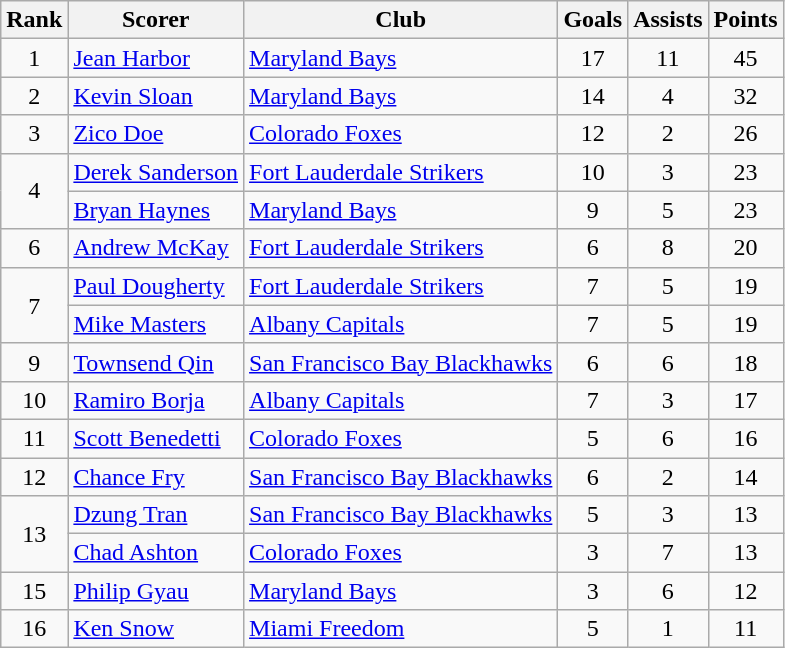<table class="wikitable">
<tr>
<th>Rank</th>
<th>Scorer</th>
<th>Club</th>
<th>Goals</th>
<th>Assists</th>
<th>Points</th>
</tr>
<tr>
<td align=center>1</td>
<td><a href='#'>Jean Harbor</a></td>
<td><a href='#'>Maryland Bays</a></td>
<td align=center>17</td>
<td align=center>11</td>
<td align=center>45</td>
</tr>
<tr>
<td align=center>2</td>
<td><a href='#'>Kevin Sloan</a></td>
<td><a href='#'>Maryland Bays</a></td>
<td align=center>14</td>
<td align=center>4</td>
<td align=center>32</td>
</tr>
<tr>
<td align=center>3</td>
<td><a href='#'>Zico Doe</a></td>
<td><a href='#'>Colorado Foxes</a></td>
<td align=center>12</td>
<td align=center>2</td>
<td align=center>26</td>
</tr>
<tr>
<td rowspan="2" align=center>4</td>
<td><a href='#'>Derek Sanderson</a></td>
<td><a href='#'>Fort Lauderdale Strikers</a></td>
<td align=center>10</td>
<td align=center>3</td>
<td align=center>23</td>
</tr>
<tr>
<td><a href='#'>Bryan Haynes</a></td>
<td><a href='#'>Maryland Bays</a></td>
<td align=center>9</td>
<td align=center>5</td>
<td align=center>23</td>
</tr>
<tr>
<td align=center>6</td>
<td><a href='#'>Andrew McKay</a></td>
<td><a href='#'>Fort Lauderdale Strikers</a></td>
<td align=center>6</td>
<td align=center>8</td>
<td align=center>20</td>
</tr>
<tr>
<td rowspan="2" align=center>7</td>
<td><a href='#'>Paul Dougherty</a></td>
<td><a href='#'>Fort Lauderdale Strikers</a></td>
<td align=center>7</td>
<td align=center>5</td>
<td align=center>19</td>
</tr>
<tr>
<td><a href='#'>Mike Masters</a></td>
<td><a href='#'>Albany Capitals</a></td>
<td align=center>7</td>
<td align=center>5</td>
<td align=center>19</td>
</tr>
<tr>
<td align=center>9</td>
<td><a href='#'>Townsend Qin</a></td>
<td><a href='#'>San Francisco Bay Blackhawks</a></td>
<td align=center>6</td>
<td align=center>6</td>
<td align=center>18</td>
</tr>
<tr>
<td align=center>10</td>
<td><a href='#'>Ramiro Borja</a></td>
<td><a href='#'>Albany Capitals</a></td>
<td align=center>7</td>
<td align=center>3</td>
<td align=center>17</td>
</tr>
<tr>
<td align=center>11</td>
<td><a href='#'>Scott Benedetti</a></td>
<td><a href='#'>Colorado Foxes</a></td>
<td align=center>5</td>
<td align=center>6</td>
<td align=center>16</td>
</tr>
<tr>
<td align=center>12</td>
<td><a href='#'>Chance Fry</a></td>
<td><a href='#'>San Francisco Bay Blackhawks</a></td>
<td align=center>6</td>
<td align=center>2</td>
<td align=center>14</td>
</tr>
<tr>
<td rowspan="2" align=center>13</td>
<td><a href='#'>Dzung Tran</a></td>
<td><a href='#'>San Francisco Bay Blackhawks</a></td>
<td align=center>5</td>
<td align=center>3</td>
<td align=center>13</td>
</tr>
<tr>
<td><a href='#'>Chad Ashton</a></td>
<td><a href='#'>Colorado Foxes</a></td>
<td align=center>3</td>
<td align=center>7</td>
<td align=center>13</td>
</tr>
<tr>
<td align=center>15</td>
<td><a href='#'>Philip Gyau</a></td>
<td><a href='#'>Maryland Bays</a></td>
<td align=center>3</td>
<td align=center>6</td>
<td align=center>12</td>
</tr>
<tr>
<td align=center>16</td>
<td><a href='#'>Ken Snow</a></td>
<td><a href='#'>Miami Freedom</a></td>
<td align=center>5</td>
<td align=center>1</td>
<td align=center>11</td>
</tr>
</table>
